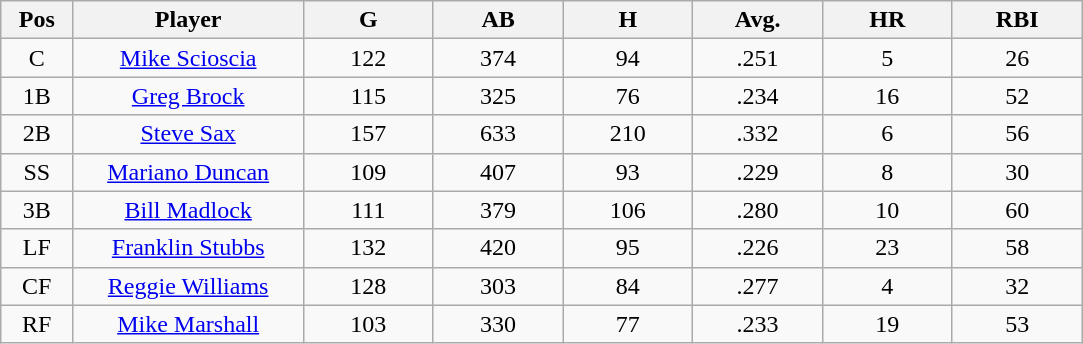<table class="wikitable sortable">
<tr>
<th bgcolor="#DDDDFF" width="5%">Pos</th>
<th bgcolor="#DDDDFF" width="16%">Player</th>
<th bgcolor="#DDDDFF" width="9%">G</th>
<th bgcolor="#DDDDFF" width="9%">AB</th>
<th bgcolor="#DDDDFF" width="9%">H</th>
<th bgcolor="#DDDDFF" width="9%">Avg.</th>
<th bgcolor="#DDDDFF" width="9%">HR</th>
<th bgcolor="#DDDDFF" width="9%">RBI</th>
</tr>
<tr align=center>
<td>C</td>
<td><a href='#'>Mike Scioscia</a></td>
<td>122</td>
<td>374</td>
<td>94</td>
<td>.251</td>
<td>5</td>
<td>26</td>
</tr>
<tr align=center>
<td>1B</td>
<td><a href='#'>Greg Brock</a></td>
<td>115</td>
<td>325</td>
<td>76</td>
<td>.234</td>
<td>16</td>
<td>52</td>
</tr>
<tr align=center>
<td>2B</td>
<td><a href='#'>Steve Sax</a></td>
<td>157</td>
<td>633</td>
<td>210</td>
<td>.332</td>
<td>6</td>
<td>56</td>
</tr>
<tr align=center>
<td>SS</td>
<td><a href='#'>Mariano Duncan</a></td>
<td>109</td>
<td>407</td>
<td>93</td>
<td>.229</td>
<td>8</td>
<td>30</td>
</tr>
<tr align=center>
<td>3B</td>
<td><a href='#'>Bill Madlock</a></td>
<td>111</td>
<td>379</td>
<td>106</td>
<td>.280</td>
<td>10</td>
<td>60</td>
</tr>
<tr align=center>
<td>LF</td>
<td><a href='#'>Franklin Stubbs</a></td>
<td>132</td>
<td>420</td>
<td>95</td>
<td>.226</td>
<td>23</td>
<td>58</td>
</tr>
<tr align=center>
<td>CF</td>
<td><a href='#'>Reggie Williams</a></td>
<td>128</td>
<td>303</td>
<td>84</td>
<td>.277</td>
<td>4</td>
<td>32</td>
</tr>
<tr align=center>
<td>RF</td>
<td><a href='#'>Mike Marshall</a></td>
<td>103</td>
<td>330</td>
<td>77</td>
<td>.233</td>
<td>19</td>
<td>53</td>
</tr>
</table>
